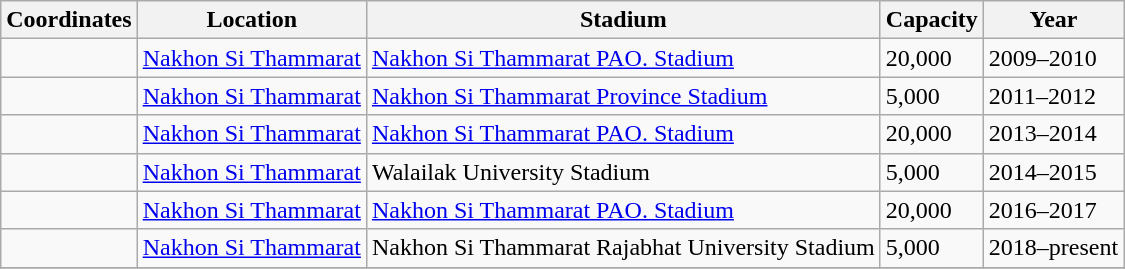<table class="wikitable sortable">
<tr>
<th>Coordinates</th>
<th>Location</th>
<th>Stadium</th>
<th>Capacity</th>
<th>Year</th>
</tr>
<tr>
<td></td>
<td><a href='#'>Nakhon Si Thammarat</a></td>
<td><a href='#'>Nakhon Si Thammarat PAO. Stadium</a></td>
<td>20,000</td>
<td>2009–2010</td>
</tr>
<tr>
<td></td>
<td><a href='#'>Nakhon Si Thammarat</a></td>
<td><a href='#'>Nakhon Si Thammarat Province Stadium</a></td>
<td>5,000</td>
<td>2011–2012</td>
</tr>
<tr>
<td></td>
<td><a href='#'>Nakhon Si Thammarat</a></td>
<td><a href='#'>Nakhon Si Thammarat PAO. Stadium</a></td>
<td>20,000</td>
<td>2013–2014</td>
</tr>
<tr>
<td></td>
<td><a href='#'>Nakhon Si Thammarat</a></td>
<td>Walailak University Stadium</td>
<td>5,000</td>
<td>2014–2015</td>
</tr>
<tr>
<td></td>
<td><a href='#'>Nakhon Si Thammarat</a></td>
<td><a href='#'>Nakhon Si Thammarat PAO. Stadium</a></td>
<td>20,000</td>
<td>2016–2017</td>
</tr>
<tr>
<td></td>
<td><a href='#'>Nakhon Si Thammarat</a></td>
<td>Nakhon Si Thammarat Rajabhat University Stadium</td>
<td>5,000</td>
<td>2018–present</td>
</tr>
<tr>
</tr>
</table>
